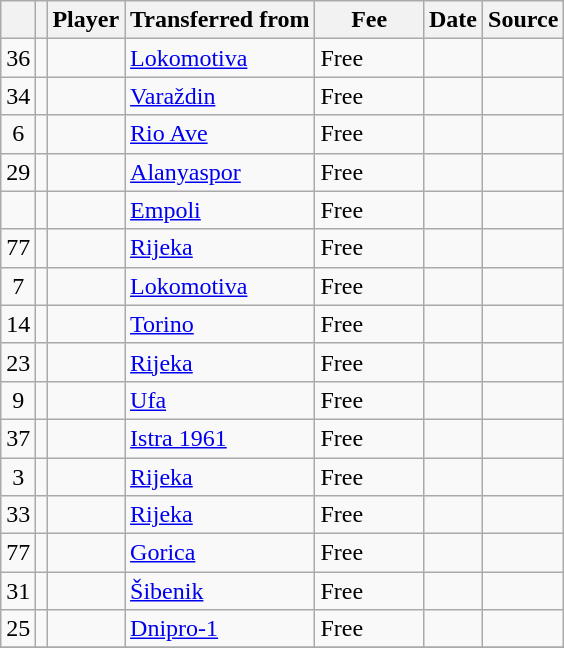<table class="wikitable plainrowheaders sortable">
<tr>
<th></th>
<th></th>
<th scope=col>Player</th>
<th>Transferred from</th>
<th !scope=col; style="width: 65px;">Fee</th>
<th scope=col>Date</th>
<th scope=col>Source</th>
</tr>
<tr>
<td align=center>36</td>
<td align=center></td>
<td></td>
<td> <a href='#'>Lokomotiva</a></td>
<td>Free</td>
<td></td>
</tr>
<tr>
<td align=center>34</td>
<td align=center></td>
<td></td>
<td> <a href='#'>Varaždin</a></td>
<td>Free</td>
<td></td>
<td></td>
</tr>
<tr>
<td align=center>6</td>
<td align=center></td>
<td></td>
<td> <a href='#'>Rio Ave</a></td>
<td>Free</td>
<td></td>
<td></td>
</tr>
<tr>
<td align=center>29</td>
<td align=center></td>
<td></td>
<td> <a href='#'>Alanyaspor</a></td>
<td>Free</td>
<td></td>
<td></td>
</tr>
<tr>
<td align=center></td>
<td align=center></td>
<td></td>
<td> <a href='#'>Empoli</a></td>
<td>Free</td>
<td></td>
<td></td>
</tr>
<tr>
<td align=center>77</td>
<td align=center></td>
<td></td>
<td> <a href='#'>Rijeka</a></td>
<td>Free</td>
<td></td>
<td></td>
</tr>
<tr>
<td align=center>7</td>
<td align=center></td>
<td></td>
<td> <a href='#'>Lokomotiva</a></td>
<td>Free</td>
<td></td>
<td></td>
</tr>
<tr>
<td align=center>14</td>
<td align=center></td>
<td></td>
<td> <a href='#'>Torino</a></td>
<td>Free</td>
<td></td>
<td></td>
</tr>
<tr>
<td align=center>23</td>
<td align=center></td>
<td></td>
<td> <a href='#'>Rijeka</a></td>
<td>Free</td>
<td></td>
<td></td>
</tr>
<tr>
<td align=center>9</td>
<td align=center></td>
<td></td>
<td> <a href='#'>Ufa</a></td>
<td>Free</td>
<td></td>
<td></td>
</tr>
<tr>
<td align=center>37</td>
<td align=center></td>
<td></td>
<td> <a href='#'>Istra 1961</a></td>
<td>Free</td>
<td></td>
<td></td>
</tr>
<tr>
<td align=center>3</td>
<td align=center></td>
<td></td>
<td> <a href='#'>Rijeka</a></td>
<td>Free</td>
<td></td>
<td></td>
</tr>
<tr>
<td align=center>33</td>
<td align=center></td>
<td></td>
<td> <a href='#'>Rijeka</a></td>
<td>Free</td>
<td></td>
<td></td>
</tr>
<tr>
<td align=center>77</td>
<td align=center></td>
<td></td>
<td> <a href='#'>Gorica</a></td>
<td>Free</td>
<td></td>
<td></td>
</tr>
<tr>
<td align=center>31</td>
<td align=center></td>
<td></td>
<td> <a href='#'>Šibenik</a></td>
<td>Free</td>
<td></td>
<td></td>
</tr>
<tr>
<td align=center>25</td>
<td align=center></td>
<td></td>
<td> <a href='#'>Dnipro-1</a></td>
<td>Free</td>
<td></td>
<td></td>
</tr>
<tr>
</tr>
</table>
